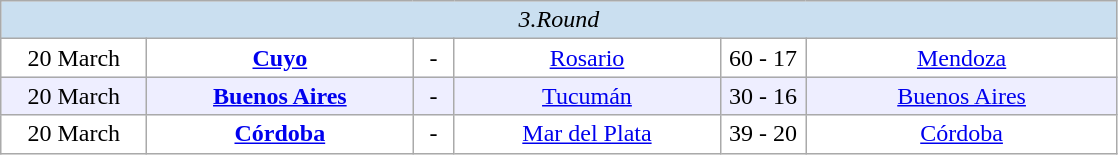<table class="wikitable" style="text-align:center">
<tr bgcolor="#CADFF0">
<td style="font-size:100%"; align="center" colspan="6"><em>3.Round</em></td>
</tr>
<tr bgcolor=#FFFFFF>
<td width=90>20 March</td>
<td width=170><strong><a href='#'>Cuyo</a></strong></td>
<td width=20>-</td>
<td width=170><a href='#'>Rosario</a></td>
<td width=50>60 - 17</td>
<td width=200><a href='#'>Mendoza</a></td>
</tr>
<tr bgcolor=#EEEEFF>
<td width=90>20 March</td>
<td width=170><strong><a href='#'>Buenos Aires</a></strong></td>
<td width=20>-</td>
<td width=170><a href='#'>Tucumán</a></td>
<td width=50>30 - 16</td>
<td width=200><a href='#'>Buenos Aires</a></td>
</tr>
<tr bgcolor=#FFFFFF>
<td width=90>20 March</td>
<td width=170><strong><a href='#'>Córdoba</a></strong></td>
<td width=20>-</td>
<td width=170><a href='#'>Mar del Plata</a></td>
<td width=50>39 - 20</td>
<td width=200><a href='#'>Córdoba</a></td>
</tr>
</table>
